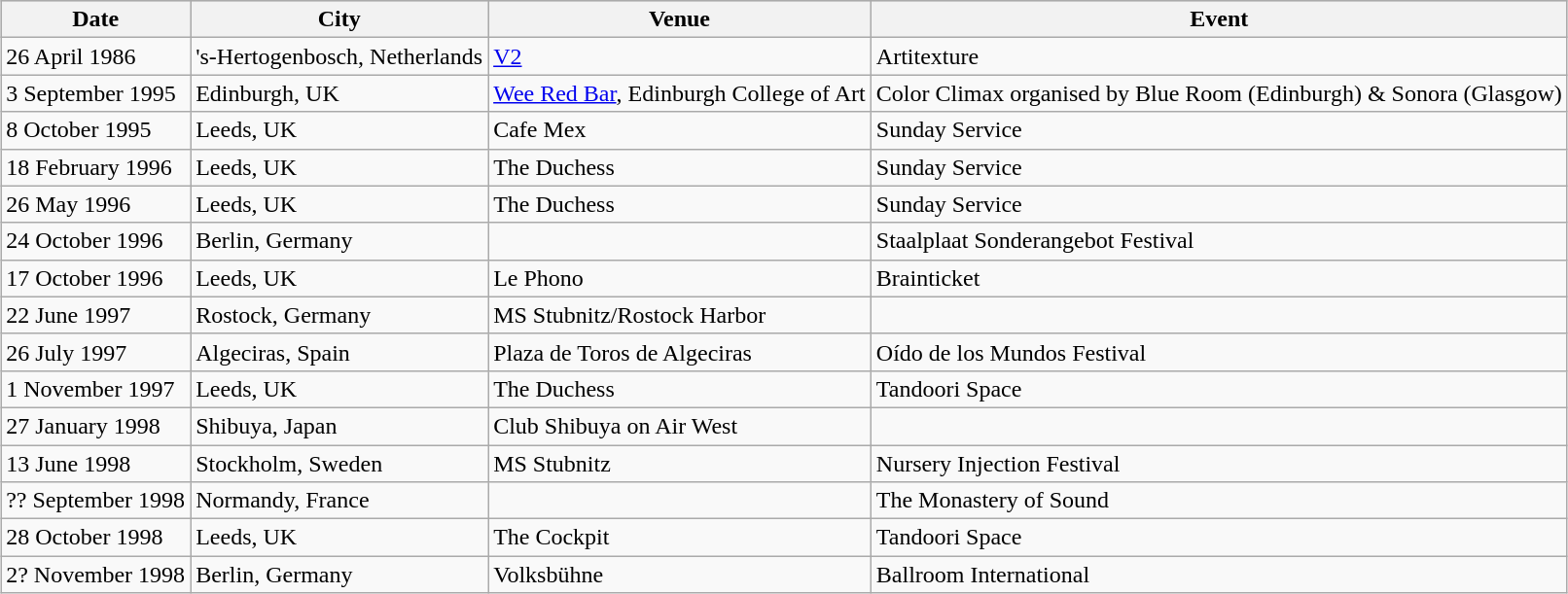<table class="wikitable" style="margin: 1em auto 1em auto;" border="1">
<tr bgcolor="#CCCCCC">
<th>Date</th>
<th>City</th>
<th>Venue</th>
<th>Event</th>
</tr>
<tr>
<td>26 April 1986</td>
<td>'s-Hertogenbosch, Netherlands</td>
<td><a href='#'>V2</a></td>
<td>Artitexture</td>
</tr>
<tr>
<td>3 September 1995</td>
<td>Edinburgh, UK</td>
<td><a href='#'>Wee Red Bar</a>, Edinburgh College of Art</td>
<td>Color Climax organised by Blue Room (Edinburgh) & Sonora (Glasgow)</td>
</tr>
<tr>
<td>8 October 1995</td>
<td>Leeds, UK</td>
<td>Cafe Mex</td>
<td>Sunday Service</td>
</tr>
<tr>
<td>18 February 1996</td>
<td>Leeds, UK</td>
<td>The Duchess</td>
<td>Sunday Service</td>
</tr>
<tr>
<td>26 May 1996</td>
<td>Leeds, UK</td>
<td>The Duchess</td>
<td>Sunday Service</td>
</tr>
<tr>
<td>24 October 1996</td>
<td>Berlin, Germany</td>
<td></td>
<td>Staalplaat Sonderangebot Festival</td>
</tr>
<tr>
<td>17 October 1996</td>
<td>Leeds, UK</td>
<td>Le Phono</td>
<td>Brainticket</td>
</tr>
<tr>
<td>22 June 1997 </td>
<td>Rostock, Germany</td>
<td>MS Stubnitz/Rostock Harbor</td>
<td></td>
</tr>
<tr>
<td>26 July 1997 </td>
<td>Algeciras, Spain</td>
<td>Plaza de Toros de Algeciras</td>
<td>Oído de los Mundos Festival</td>
</tr>
<tr>
<td>1 November 1997</td>
<td>Leeds, UK</td>
<td>The Duchess</td>
<td>Tandoori Space</td>
</tr>
<tr>
<td>27 January 1998</td>
<td>Shibuya, Japan</td>
<td>Club Shibuya on Air West</td>
<td></td>
</tr>
<tr>
<td>13 June 1998 </td>
<td>Stockholm, Sweden</td>
<td>MS Stubnitz</td>
<td>Nursery Injection Festival</td>
</tr>
<tr>
<td>?? September 1998</td>
<td>Normandy, France</td>
<td></td>
<td>The Monastery of Sound</td>
</tr>
<tr>
<td>28 October 1998</td>
<td>Leeds, UK</td>
<td>The Cockpit</td>
<td>Tandoori Space</td>
</tr>
<tr>
<td>2? November 1998</td>
<td>Berlin, Germany</td>
<td>Volksbühne</td>
<td>Ballroom International</td>
</tr>
</table>
